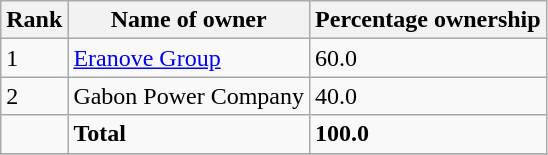<table class="wikitable sortable">
<tr>
<th style="width:2em;">Rank</th>
<th>Name of owner</th>
<th>Percentage ownership</th>
</tr>
<tr>
<td>1</td>
<td><a href='#'>Eranove Group</a></td>
<td>60.0</td>
</tr>
<tr>
<td>2</td>
<td>Gabon Power Company</td>
<td>40.0</td>
</tr>
<tr>
<td></td>
<td><strong>Total</strong></td>
<td><strong>100.0</strong></td>
</tr>
<tr>
</tr>
</table>
